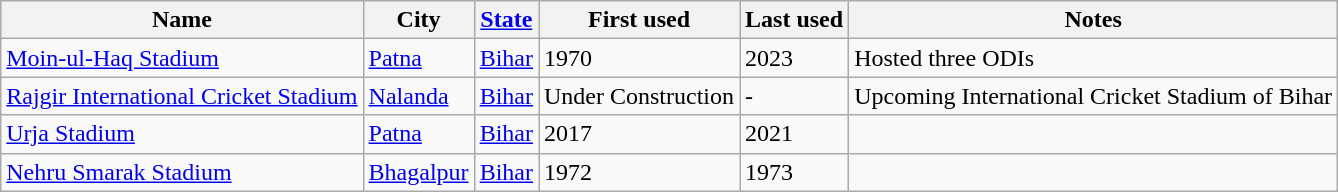<table class ="wikitable sortable">
<tr>
<th>Name</th>
<th>City</th>
<th><a href='#'>State</a></th>
<th>First used</th>
<th>Last used</th>
<th>Notes</th>
</tr>
<tr>
<td><a href='#'>Moin-ul-Haq Stadium</a></td>
<td><a href='#'>Patna</a></td>
<td><a href='#'>Bihar</a></td>
<td>1970</td>
<td>2023</td>
<td>Hosted three ODIs</td>
</tr>
<tr>
<td><a href='#'>Rajgir International Cricket Stadium</a></td>
<td><a href='#'>Nalanda</a></td>
<td><a href='#'>Bihar</a></td>
<td>Under Construction</td>
<td>-</td>
<td>Upcoming International Cricket Stadium of Bihar</td>
</tr>
<tr>
<td><a href='#'>Urja Stadium</a></td>
<td><a href='#'>Patna</a></td>
<td><a href='#'>Bihar</a></td>
<td>2017</td>
<td>2021</td>
<td></td>
</tr>
<tr>
<td><a href='#'>Nehru Smarak Stadium</a></td>
<td><a href='#'>Bhagalpur</a></td>
<td><a href='#'>Bihar</a></td>
<td>1972</td>
<td>1973</td>
<td></td>
</tr>
</table>
